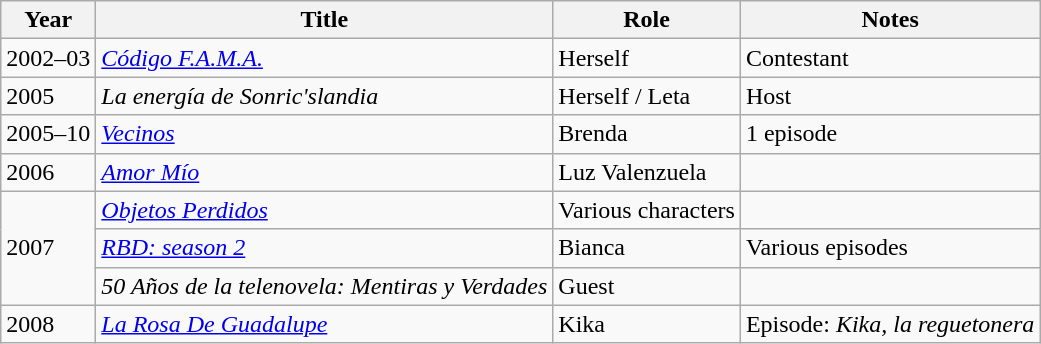<table class="wikitable">
<tr>
<th>Year</th>
<th>Title</th>
<th>Role</th>
<th>Notes</th>
</tr>
<tr>
<td>2002–03</td>
<td><em><a href='#'>Código F.A.M.A.</a></em></td>
<td>Herself</td>
<td>Contestant</td>
</tr>
<tr>
<td>2005</td>
<td><em>La energía de Sonric'slandia</em></td>
<td>Herself / Leta</td>
<td>Host</td>
</tr>
<tr>
<td>2005–10</td>
<td><em><a href='#'>Vecinos</a></em></td>
<td>Brenda</td>
<td>1 episode</td>
</tr>
<tr>
<td>2006</td>
<td><em><a href='#'>Amor Mío</a></em></td>
<td>Luz Valenzuela</td>
<td></td>
</tr>
<tr>
<td rowspan=3>2007</td>
<td><em><a href='#'>Objetos Perdidos</a></em></td>
<td>Various characters</td>
<td></td>
</tr>
<tr>
<td><em><a href='#'>RBD: season 2</a></em></td>
<td>Bianca</td>
<td>Various episodes</td>
</tr>
<tr>
<td><em>50 Años de la telenovela: Mentiras y Verdades</em></td>
<td>Guest</td>
<td></td>
</tr>
<tr>
<td>2008</td>
<td><em><a href='#'>La Rosa De Guadalupe</a></em></td>
<td>Kika</td>
<td>Episode: <em>Kika, la reguetonera</em></td>
</tr>
</table>
